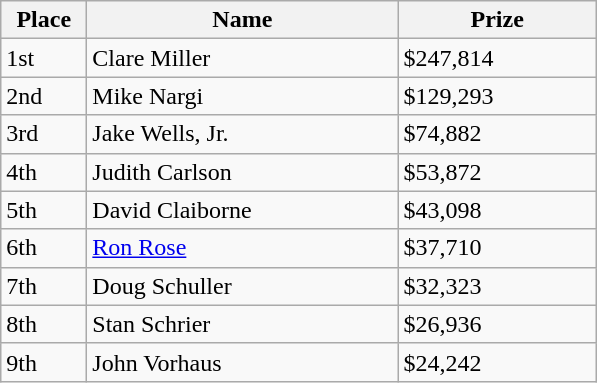<table class="wikitable">
<tr>
<th width="50">Place</th>
<th width="200">Name</th>
<th width="125">Prize</th>
</tr>
<tr>
<td>1st</td>
<td>Clare Miller</td>
<td>$247,814</td>
</tr>
<tr>
<td>2nd</td>
<td>Mike Nargi</td>
<td>$129,293</td>
</tr>
<tr>
<td>3rd</td>
<td>Jake Wells, Jr.</td>
<td>$74,882</td>
</tr>
<tr>
<td>4th</td>
<td>Judith Carlson</td>
<td>$53,872</td>
</tr>
<tr>
<td>5th</td>
<td>David Claiborne</td>
<td>$43,098</td>
</tr>
<tr>
<td>6th</td>
<td><a href='#'>Ron Rose</a></td>
<td>$37,710</td>
</tr>
<tr>
<td>7th</td>
<td>Doug Schuller</td>
<td>$32,323</td>
</tr>
<tr>
<td>8th</td>
<td>Stan Schrier</td>
<td>$26,936</td>
</tr>
<tr>
<td>9th</td>
<td>John Vorhaus</td>
<td>$24,242</td>
</tr>
</table>
